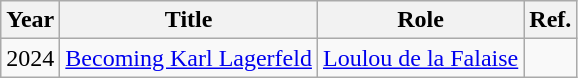<table class="wikitable">
<tr>
<th>Year</th>
<th>Title</th>
<th>Role</th>
<th>Ref.</th>
</tr>
<tr>
<td>2024</td>
<td><a href='#'>Becoming Karl Lagerfeld</a></td>
<td><a href='#'>Loulou de la Falaise</a></td>
<td></td>
</tr>
</table>
